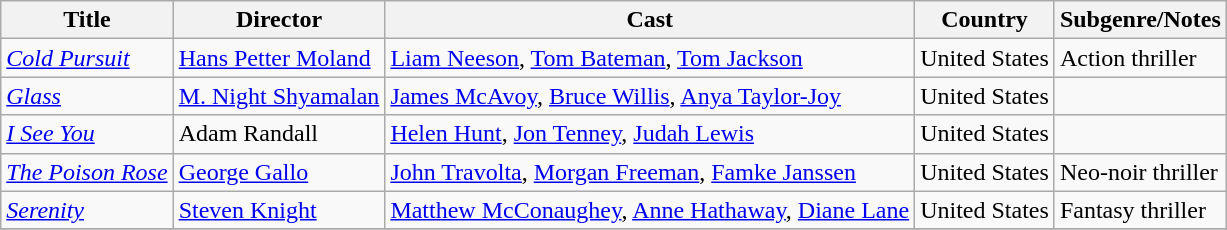<table class="wikitable sortable">
<tr>
<th>Title</th>
<th>Director</th>
<th>Cast</th>
<th>Country</th>
<th>Subgenre/Notes</th>
</tr>
<tr>
<td><em><a href='#'>Cold Pursuit</a></em></td>
<td><a href='#'>Hans Petter Moland</a></td>
<td><a href='#'>Liam Neeson</a>, <a href='#'>Tom Bateman</a>, <a href='#'>Tom Jackson</a></td>
<td>United States<br></td>
<td>Action thriller</td>
</tr>
<tr>
<td><em><a href='#'>Glass</a></em></td>
<td><a href='#'>M. Night Shyamalan</a></td>
<td><a href='#'>James McAvoy</a>, <a href='#'>Bruce Willis</a>, <a href='#'>Anya Taylor-Joy</a></td>
<td>United States</td>
<td></td>
</tr>
<tr>
<td><em><a href='#'>I See You</a></em></td>
<td>Adam Randall</td>
<td><a href='#'>Helen Hunt</a>, <a href='#'>Jon Tenney</a>, <a href='#'>Judah Lewis</a></td>
<td>United States</td>
<td></td>
</tr>
<tr>
<td><em><a href='#'>The Poison Rose</a></em></td>
<td><a href='#'>George Gallo</a></td>
<td><a href='#'>John Travolta</a>, <a href='#'>Morgan Freeman</a>, <a href='#'>Famke Janssen</a></td>
<td>United States</td>
<td>Neo-noir thriller</td>
</tr>
<tr>
<td><em><a href='#'>Serenity</a></em></td>
<td><a href='#'>Steven Knight</a></td>
<td><a href='#'>Matthew McConaughey</a>, <a href='#'>Anne Hathaway</a>, <a href='#'>Diane Lane</a></td>
<td>United States</td>
<td>Fantasy thriller</td>
</tr>
<tr>
</tr>
</table>
